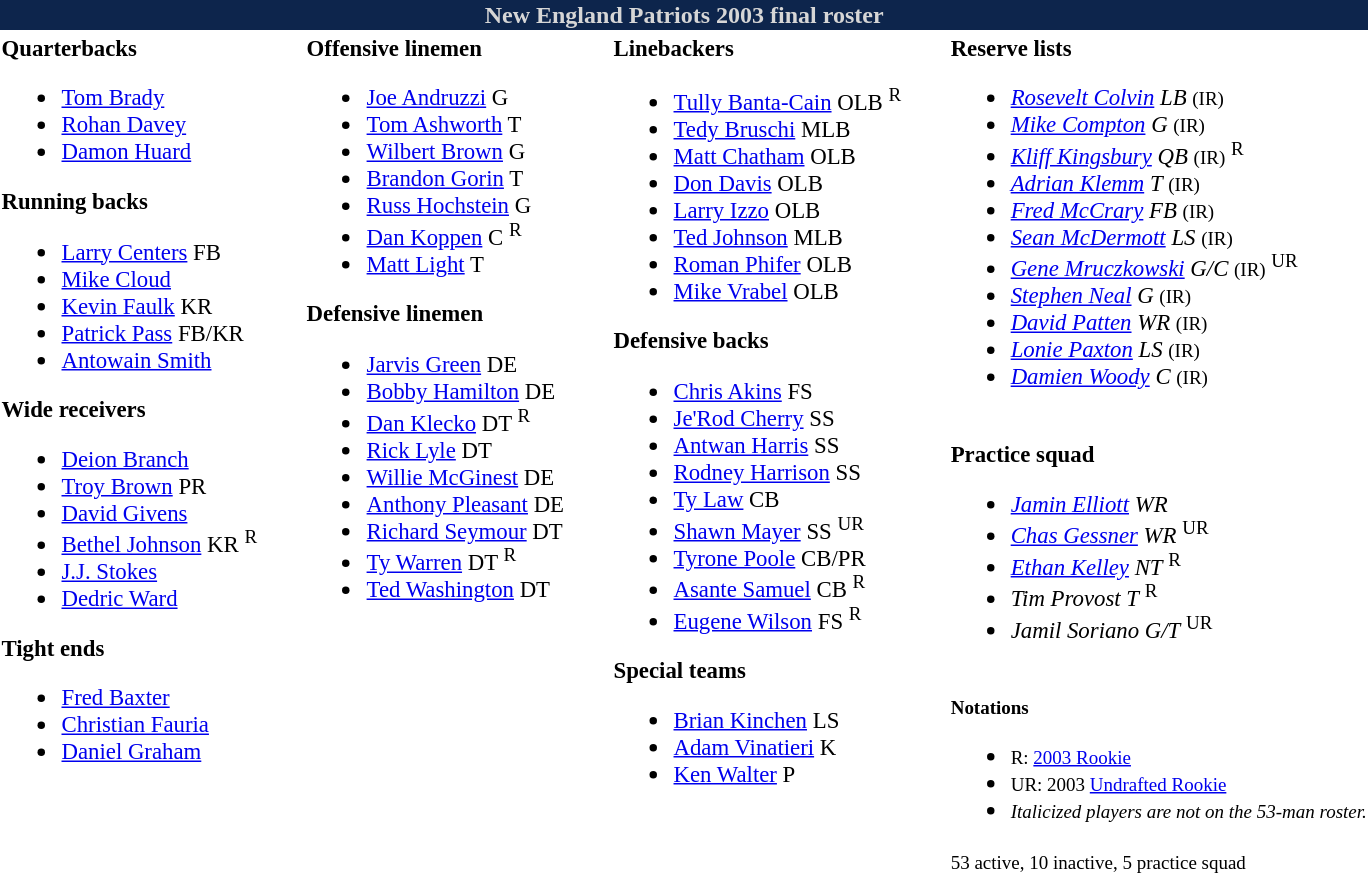<table class="toccolours" style="text-align: left;">
<tr>
<th colspan="9" style="background-color: #0d254c; color: #d6d6d6; text-align: center;">New England Patriots 2003 final roster</th>
</tr>
<tr>
<td style="font-size: 95%;" valign="top"><strong>Quarterbacks</strong><br><ul><li> <a href='#'>Tom Brady</a></li><li> <a href='#'>Rohan Davey</a></li><li> <a href='#'>Damon Huard</a></li></ul><strong>Running backs</strong><ul><li> <a href='#'>Larry Centers</a> FB</li><li> <a href='#'>Mike Cloud</a></li><li> <a href='#'>Kevin Faulk</a> KR</li><li> <a href='#'>Patrick Pass</a> FB/KR</li><li> <a href='#'>Antowain Smith</a></li></ul><strong>Wide receivers</strong><ul><li> <a href='#'>Deion Branch</a></li><li> <a href='#'>Troy Brown</a> PR</li><li> <a href='#'>David Givens</a></li><li> <a href='#'>Bethel Johnson</a> KR <sup>R</sup></li><li> <a href='#'>J.J. Stokes</a></li><li> <a href='#'>Dedric Ward</a></li></ul><strong>Tight ends</strong><ul><li> <a href='#'>Fred Baxter</a></li><li> <a href='#'>Christian Fauria</a></li><li> <a href='#'>Daniel Graham</a></li></ul></td>
<td style="width: 25px;"></td>
<td style="font-size: 95%;" valign="top"><strong>Offensive linemen</strong><br><ul><li> <a href='#'>Joe Andruzzi</a> G</li><li> <a href='#'>Tom Ashworth</a> T</li><li> <a href='#'>Wilbert Brown</a> G</li><li> <a href='#'>Brandon Gorin</a> T</li><li> <a href='#'>Russ Hochstein</a> G</li><li> <a href='#'>Dan Koppen</a> C <sup>R</sup></li><li> <a href='#'>Matt Light</a> T</li></ul><strong>Defensive linemen</strong><ul><li> <a href='#'>Jarvis Green</a> DE</li><li> <a href='#'>Bobby Hamilton</a> DE</li><li> <a href='#'>Dan Klecko</a> DT <sup>R</sup></li><li> <a href='#'>Rick Lyle</a> DT</li><li> <a href='#'>Willie McGinest</a> DE</li><li> <a href='#'>Anthony Pleasant</a> DE</li><li> <a href='#'>Richard Seymour</a> DT</li><li> <a href='#'>Ty Warren</a> DT <sup>R</sup></li><li> <a href='#'>Ted Washington</a> DT</li></ul></td>
<td style="width: 25px;"></td>
<td style="font-size: 95%;" valign="top"><strong>Linebackers</strong><br><ul><li> <a href='#'>Tully Banta-Cain</a> OLB <sup>R</sup></li><li> <a href='#'>Tedy Bruschi</a> MLB</li><li> <a href='#'>Matt Chatham</a> OLB</li><li> <a href='#'>Don Davis</a> OLB</li><li> <a href='#'>Larry Izzo</a> OLB</li><li> <a href='#'>Ted Johnson</a> MLB</li><li> <a href='#'>Roman Phifer</a> OLB</li><li> <a href='#'>Mike Vrabel</a> OLB</li></ul><strong>Defensive backs</strong><ul><li> <a href='#'>Chris Akins</a> FS</li><li> <a href='#'>Je'Rod Cherry</a> SS</li><li> <a href='#'>Antwan Harris</a> SS</li><li> <a href='#'>Rodney Harrison</a> SS</li><li> <a href='#'>Ty Law</a> CB</li><li> <a href='#'>Shawn Mayer</a> SS <sup>UR</sup></li><li> <a href='#'>Tyrone Poole</a> CB/PR</li><li> <a href='#'>Asante Samuel</a> CB <sup>R</sup></li><li> <a href='#'>Eugene Wilson</a> FS <sup>R</sup></li></ul><strong>Special teams</strong><ul><li> <a href='#'>Brian Kinchen</a> LS</li><li> <a href='#'>Adam Vinatieri</a> K</li><li> <a href='#'>Ken Walter</a> P</li></ul></td>
<td style="width: 25px;"></td>
<td style="font-size: 95%;" valign="top"><strong>Reserve lists</strong><br><ul><li> <em><a href='#'>Rosevelt Colvin</a> LB</em> <small>(IR)</small> </li><li> <em><a href='#'>Mike Compton</a> G</em> <small>(IR)</small> </li><li> <em><a href='#'>Kliff Kingsbury</a> QB</em> <small>(IR)</small> <sup>R</sup> </li><li> <em><a href='#'>Adrian Klemm</a> T</em> <small>(IR)</small> </li><li> <em><a href='#'>Fred McCrary</a> FB</em> <small>(IR)</small> </li><li> <em><a href='#'>Sean McDermott</a> LS</em> <small>(IR)</small> </li><li> <em><a href='#'>Gene Mruczkowski</a> G/C</em> <small>(IR)</small> <sup>UR</sup> </li><li> <em><a href='#'>Stephen Neal</a> G</em> <small>(IR)</small> </li><li> <em><a href='#'>David Patten</a> WR</em> <small>(IR)</small> </li><li> <em><a href='#'>Lonie Paxton</a> LS</em> <small>(IR)</small> </li><li> <em><a href='#'>Damien Woody</a> C</em> <small>(IR)</small> </li></ul><br>
<strong>Practice squad</strong><ul><li> <em><a href='#'>Jamin Elliott</a> WR</em></li><li> <em><a href='#'>Chas Gessner</a> WR</em> <sup>UR</sup></li><li> <em><a href='#'>Ethan Kelley</a> NT</em> <sup>R</sup></li><li> <em>Tim Provost T</em> <sup>R</sup></li><li> <em>Jamil Soriano G/T</em> <sup>UR</sup></li></ul><br>
<small><strong>Notations</strong></small><ul><li><small>R: <a href='#'>2003 Rookie</a></small></li><li><small>UR: 2003 <a href='#'>Undrafted Rookie</a></small></li><li><small><em>Italicized players are not on the 53-man roster.</em></small></li></ul><small>53 active, 10 inactive, 5 practice squad</small></td>
</tr>
<tr>
</tr>
</table>
